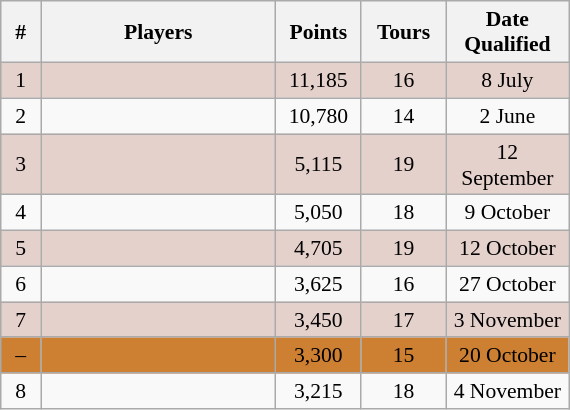<table class="sortable wikitable" align=right style=text-align:center;font-size:90%;text:justify>
<tr>
<th width=20>#</th>
<th width=150>Players</th>
<th width=50>Points</th>
<th width=50>Tours</th>
<th width=75>Date Qualified</th>
</tr>
<tr align=center bgcolor=#e5d1cb>
<td>1</td>
<td align=left></td>
<td>11,185</td>
<td>16</td>
<td>8 July</td>
</tr>
<tr>
<td>2</td>
<td align=left></td>
<td>10,780</td>
<td>14</td>
<td>2 June</td>
</tr>
<tr align=center bgcolor=#e5d1cb>
<td>3</td>
<td align=left></td>
<td>5,115</td>
<td>19</td>
<td>12 September</td>
</tr>
<tr>
<td>4</td>
<td align=left></td>
<td>5,050</td>
<td>18</td>
<td>9 October</td>
</tr>
<tr align=center bgcolor=#e5d1cb>
<td>5</td>
<td align=left></td>
<td>4,705</td>
<td>19</td>
<td>12 October</td>
</tr>
<tr>
<td>6</td>
<td align=left></td>
<td>3,625</td>
<td>16</td>
<td>27 October</td>
</tr>
<tr align=center bgcolor=#e5d1cb>
<td>7</td>
<td align=left></td>
<td>3,450</td>
<td>17</td>
<td>3 November</td>
</tr>
<tr align=center bgcolor=#cd7f32>
<td>–</td>
<td align=left></td>
<td>3,300</td>
<td>15</td>
<td>20 October</td>
</tr>
<tr>
<td>8</td>
<td align=left></td>
<td>3,215</td>
<td>18</td>
<td>4 November</td>
</tr>
</table>
